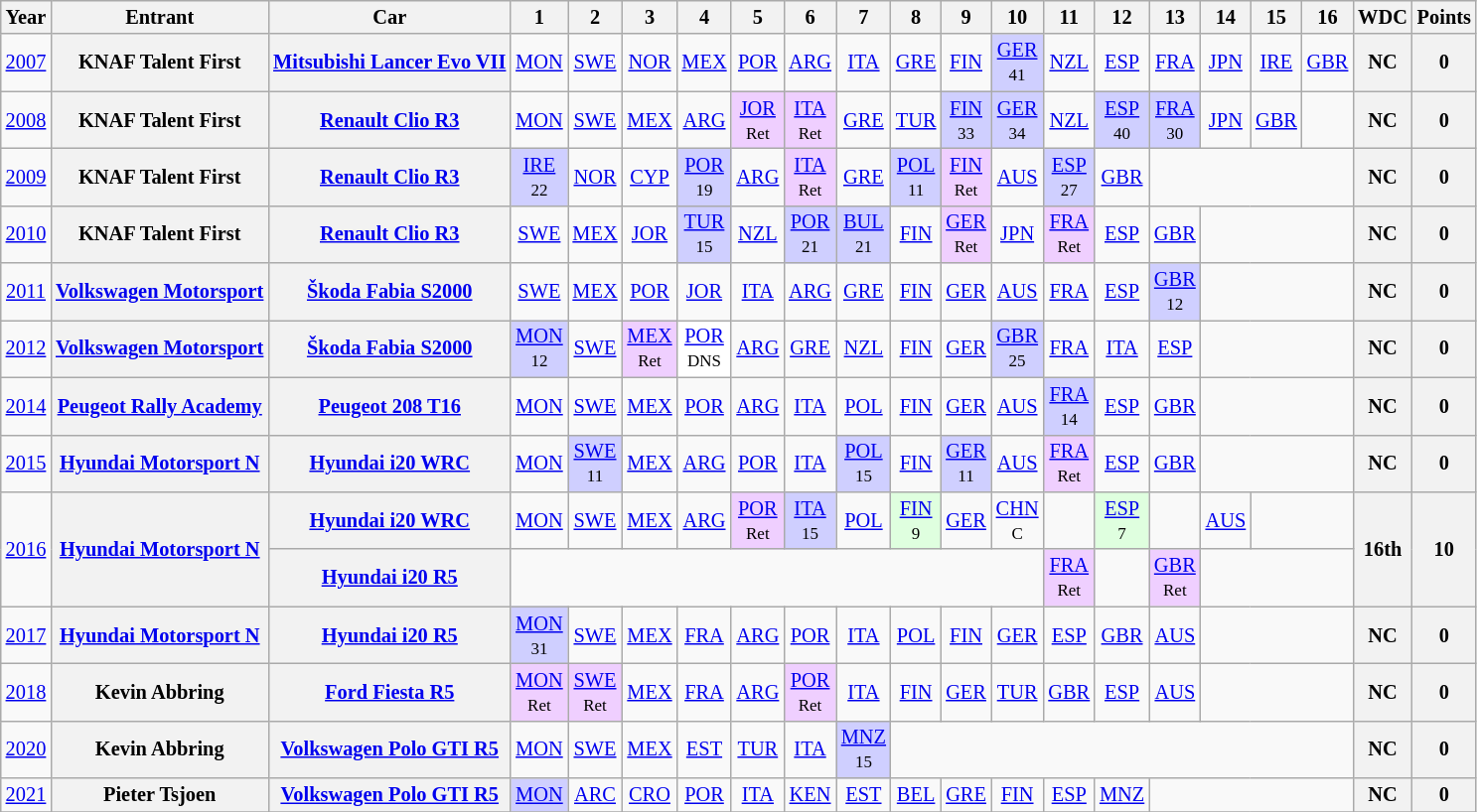<table class="wikitable" border="1" style="text-align:center; font-size:85%;">
<tr>
<th>Year</th>
<th>Entrant</th>
<th>Car</th>
<th>1</th>
<th>2</th>
<th>3</th>
<th>4</th>
<th>5</th>
<th>6</th>
<th>7</th>
<th>8</th>
<th>9</th>
<th>10</th>
<th>11</th>
<th>12</th>
<th>13</th>
<th>14</th>
<th>15</th>
<th>16</th>
<th>WDC</th>
<th>Points</th>
</tr>
<tr>
<td><a href='#'>2007</a></td>
<th nowrap>KNAF Talent First</th>
<th nowrap><a href='#'>Mitsubishi Lancer Evo VII</a></th>
<td><a href='#'>MON</a><br><small></small></td>
<td><a href='#'>SWE</a><br><small></small></td>
<td><a href='#'>NOR</a><br><small></small></td>
<td><a href='#'>MEX</a><br><small></small></td>
<td><a href='#'>POR</a><br><small></small></td>
<td><a href='#'>ARG</a><br><small></small></td>
<td><a href='#'>ITA</a><br><small></small></td>
<td><a href='#'>GRE</a><br><small></small></td>
<td><a href='#'>FIN</a><br><small></small></td>
<td style="background:#CFCFFF;"><a href='#'>GER</a><br><small>41</small></td>
<td><a href='#'>NZL</a><br><small></small></td>
<td><a href='#'>ESP</a><br><small></small></td>
<td><a href='#'>FRA</a><br><small></small></td>
<td><a href='#'>JPN</a><br><small></small></td>
<td><a href='#'>IRE</a><br><small></small></td>
<td><a href='#'>GBR</a><br><small></small></td>
<th>NC</th>
<th>0</th>
</tr>
<tr>
<td><a href='#'>2008</a></td>
<th nowrap>KNAF Talent First</th>
<th nowrap><a href='#'>Renault Clio R3</a></th>
<td><a href='#'>MON</a><br><small></small></td>
<td><a href='#'>SWE</a><br><small></small></td>
<td><a href='#'>MEX</a><br><small></small></td>
<td><a href='#'>ARG</a><br><small></small></td>
<td style="background:#EFCFFF;"><a href='#'>JOR</a><br><small>Ret</small></td>
<td style="background:#EFCFFF;"><a href='#'>ITA</a><br><small>Ret</small></td>
<td><a href='#'>GRE</a><br><small></small></td>
<td><a href='#'>TUR</a><br><small></small></td>
<td style="background:#CFCFFF;"><a href='#'>FIN</a><br><small>33</small></td>
<td style="background:#CFCFFF;"><a href='#'>GER</a><br><small>34</small></td>
<td><a href='#'>NZL</a><br><small></small></td>
<td style="background:#CFCFFF;"><a href='#'>ESP</a><br><small>40</small></td>
<td style="background:#CFCFFF;"><a href='#'>FRA</a><br><small>30</small></td>
<td><a href='#'>JPN</a><br><small></small></td>
<td><a href='#'>GBR</a><br><small></small></td>
<td></td>
<th>NC</th>
<th>0</th>
</tr>
<tr>
<td><a href='#'>2009</a></td>
<th nowrap>KNAF Talent First</th>
<th nowrap><a href='#'>Renault Clio R3</a></th>
<td style="background:#CFCFFF;"><a href='#'>IRE</a><br><small>22</small></td>
<td><a href='#'>NOR</a><br><small></small></td>
<td><a href='#'>CYP</a><br><small></small></td>
<td style="background:#CFCFFF;"><a href='#'>POR</a><br><small>19</small></td>
<td><a href='#'>ARG</a><br><small></small></td>
<td style="background:#EFCFFF;"><a href='#'>ITA</a><br><small>Ret</small></td>
<td><a href='#'>GRE</a><br><small></small></td>
<td style="background:#CFCFFF;"><a href='#'>POL</a><br><small>11</small></td>
<td style="background:#EFCFFF;"><a href='#'>FIN</a><br><small>Ret</small></td>
<td><a href='#'>AUS</a><br><small></small></td>
<td style="background:#CFCFFF;"><a href='#'>ESP</a><br><small>27</small></td>
<td><a href='#'>GBR</a><br><small></small></td>
<td colspan=4></td>
<th>NC</th>
<th>0</th>
</tr>
<tr>
<td><a href='#'>2010</a></td>
<th nowrap>KNAF Talent First</th>
<th nowrap><a href='#'>Renault Clio R3</a></th>
<td><a href='#'>SWE</a><br><small></small></td>
<td><a href='#'>MEX</a><br><small></small></td>
<td><a href='#'>JOR</a><br><small></small></td>
<td style="background:#CFCFFF;"><a href='#'>TUR</a><br><small>15</small></td>
<td><a href='#'>NZL</a><br><small></small></td>
<td style="background:#CFCFFF;"><a href='#'>POR</a><br><small>21</small></td>
<td style="background:#CFCFFF;"><a href='#'>BUL</a><br><small>21</small></td>
<td><a href='#'>FIN</a><br><small></small></td>
<td style="background:#EFCFFF;"><a href='#'>GER</a><br><small>Ret</small></td>
<td><a href='#'>JPN</a><br><small></small></td>
<td style="background:#EFCFFF;"><a href='#'>FRA</a><br><small>Ret</small></td>
<td><a href='#'>ESP</a><br><small></small></td>
<td><a href='#'>GBR</a><br><small></small></td>
<td colspan=3></td>
<th>NC</th>
<th>0</th>
</tr>
<tr>
<td><a href='#'>2011</a></td>
<th nowrap><a href='#'>Volkswagen Motorsport</a></th>
<th nowrap><a href='#'>Škoda Fabia S2000</a></th>
<td><a href='#'>SWE</a></td>
<td><a href='#'>MEX</a></td>
<td><a href='#'>POR</a></td>
<td><a href='#'>JOR</a></td>
<td><a href='#'>ITA</a></td>
<td><a href='#'>ARG</a></td>
<td><a href='#'>GRE</a></td>
<td><a href='#'>FIN</a></td>
<td><a href='#'>GER</a></td>
<td><a href='#'>AUS</a></td>
<td><a href='#'>FRA</a></td>
<td><a href='#'>ESP</a></td>
<td style="background:#CFCFFF;"><a href='#'>GBR</a><br><small>12</small></td>
<td colspan=3></td>
<th>NC</th>
<th>0</th>
</tr>
<tr>
<td><a href='#'>2012</a></td>
<th nowrap><a href='#'>Volkswagen Motorsport</a></th>
<th nowrap><a href='#'>Škoda Fabia S2000</a></th>
<td style="background:#CFCFFF;"><a href='#'>MON</a><br><small>12</small></td>
<td><a href='#'>SWE</a></td>
<td style="background:#EFCFFF;"><a href='#'>MEX</a><br><small>Ret</small></td>
<td style="background:#FFFFFF;"><a href='#'>POR</a><br><small>DNS</small></td>
<td><a href='#'>ARG</a></td>
<td><a href='#'>GRE</a></td>
<td><a href='#'>NZL</a></td>
<td><a href='#'>FIN</a></td>
<td><a href='#'>GER</a></td>
<td style="background:#CFCFFF;"><a href='#'>GBR</a><br><small>25</small></td>
<td><a href='#'>FRA</a></td>
<td><a href='#'>ITA</a></td>
<td><a href='#'>ESP</a></td>
<td colspan=3></td>
<th>NC</th>
<th>0</th>
</tr>
<tr>
<td><a href='#'>2014</a></td>
<th nowrap><a href='#'>Peugeot Rally Academy</a></th>
<th nowrap><a href='#'>Peugeot 208 T16</a></th>
<td><a href='#'>MON</a></td>
<td><a href='#'>SWE</a></td>
<td><a href='#'>MEX</a></td>
<td><a href='#'>POR</a></td>
<td><a href='#'>ARG</a></td>
<td><a href='#'>ITA</a></td>
<td><a href='#'>POL</a></td>
<td><a href='#'>FIN</a></td>
<td><a href='#'>GER</a></td>
<td><a href='#'>AUS</a></td>
<td style="background:#CFCFFF;"><a href='#'>FRA</a><br><small>14</small></td>
<td><a href='#'>ESP</a></td>
<td><a href='#'>GBR</a></td>
<td colspan=3></td>
<th>NC</th>
<th>0</th>
</tr>
<tr>
<td><a href='#'>2015</a></td>
<th nowrap><a href='#'>Hyundai Motorsport N</a></th>
<th nowrap><a href='#'>Hyundai i20 WRC</a></th>
<td><a href='#'>MON</a></td>
<td style="background:#CFCFFF;"><a href='#'>SWE</a><br><small>11</small></td>
<td><a href='#'>MEX</a></td>
<td><a href='#'>ARG</a></td>
<td><a href='#'>POR</a></td>
<td><a href='#'>ITA</a></td>
<td style="background:#CFCFFF;"><a href='#'>POL</a><br><small>15</small></td>
<td><a href='#'>FIN</a></td>
<td style="background:#CFCFFF;"><a href='#'>GER</a><br><small>11</small></td>
<td><a href='#'>AUS</a></td>
<td style="background:#EFCFFF;"><a href='#'>FRA</a><br><small>Ret</small></td>
<td><a href='#'>ESP</a></td>
<td><a href='#'>GBR</a></td>
<td colspan=3></td>
<th>NC</th>
<th>0</th>
</tr>
<tr>
<td rowspan=2><a href='#'>2016</a></td>
<th rowspan=2 nowrap><a href='#'>Hyundai Motorsport N</a></th>
<th nowrap><a href='#'>Hyundai i20 WRC</a></th>
<td><a href='#'>MON</a></td>
<td><a href='#'>SWE</a></td>
<td><a href='#'>MEX</a></td>
<td><a href='#'>ARG</a></td>
<td style="background:#EFCFFF;"><a href='#'>POR</a><br><small>Ret</small></td>
<td style="background:#CFCFFF;"><a href='#'>ITA</a><br><small>15</small></td>
<td><a href='#'>POL</a></td>
<td style="background:#DFFFDF;"><a href='#'>FIN</a> <br><small>9</small></td>
<td><a href='#'>GER</a></td>
<td><a href='#'>CHN</a><br><small>C</small></td>
<td></td>
<td style="background:#DFFFDF;"><a href='#'>ESP</a><br><small>7</small></td>
<td></td>
<td><a href='#'>AUS</a></td>
<td colspan=2></td>
<th rowspan=2>16th</th>
<th rowspan=2>10</th>
</tr>
<tr>
<th nowrap><a href='#'>Hyundai i20 R5</a></th>
<td colspan=10></td>
<td style="background:#EFCFFF;"><a href='#'>FRA</a><br><small>Ret</small></td>
<td></td>
<td style="background:#EFCFFF;"><a href='#'>GBR</a><br><small>Ret</small></td>
<td colspan=3></td>
</tr>
<tr>
<td><a href='#'>2017</a></td>
<th nowrap><a href='#'>Hyundai Motorsport N</a></th>
<th nowrap><a href='#'>Hyundai i20 R5</a></th>
<td style="background:#CFCFFF;"><a href='#'>MON</a><br><small>31</small></td>
<td><a href='#'>SWE</a></td>
<td><a href='#'>MEX</a></td>
<td><a href='#'>FRA</a></td>
<td><a href='#'>ARG</a></td>
<td><a href='#'>POR</a></td>
<td><a href='#'>ITA</a></td>
<td><a href='#'>POL</a></td>
<td><a href='#'>FIN</a></td>
<td><a href='#'>GER</a></td>
<td><a href='#'>ESP</a></td>
<td><a href='#'>GBR</a></td>
<td><a href='#'>AUS</a></td>
<td colspan=3></td>
<th>NC</th>
<th>0</th>
</tr>
<tr>
<td><a href='#'>2018</a></td>
<th nowrap>Kevin Abbring</th>
<th nowrap><a href='#'>Ford Fiesta R5</a></th>
<td style="background:#EFCFFF;"><a href='#'>MON</a><br><small>Ret</small></td>
<td style="background:#EFCFFF;"><a href='#'>SWE</a><br><small>Ret</small></td>
<td><a href='#'>MEX</a></td>
<td><a href='#'>FRA</a></td>
<td><a href='#'>ARG</a></td>
<td style="background:#EFCFFF;"><a href='#'>POR</a><br><small>Ret</small></td>
<td><a href='#'>ITA</a></td>
<td><a href='#'>FIN</a></td>
<td><a href='#'>GER</a></td>
<td><a href='#'>TUR</a></td>
<td><a href='#'>GBR</a></td>
<td><a href='#'>ESP</a></td>
<td><a href='#'>AUS</a></td>
<td colspan=3></td>
<th>NC</th>
<th>0</th>
</tr>
<tr>
<td><a href='#'>2020</a></td>
<th nowrap>Kevin Abbring</th>
<th nowrap><a href='#'>Volkswagen Polo GTI R5</a></th>
<td><a href='#'>MON</a></td>
<td><a href='#'>SWE</a></td>
<td><a href='#'>MEX</a></td>
<td><a href='#'>EST</a></td>
<td><a href='#'>TUR</a></td>
<td><a href='#'>ITA</a></td>
<td style="background:#CFCFFF;"><a href='#'>MNZ</a><br><small>15</small></td>
<td colspan=9></td>
<th>NC</th>
<th>0</th>
</tr>
<tr>
<td><a href='#'>2021</a></td>
<th nowrap>Pieter Tsjoen</th>
<th nowrap><a href='#'>Volkswagen Polo GTI R5</a></th>
<td style="background:#CFCFFF;"><a href='#'>MON</a><br></td>
<td><a href='#'>ARC</a></td>
<td><a href='#'>CRO</a></td>
<td><a href='#'>POR</a></td>
<td><a href='#'>ITA</a></td>
<td><a href='#'>KEN</a></td>
<td><a href='#'>EST</a></td>
<td><a href='#'>BEL</a></td>
<td><a href='#'>GRE</a></td>
<td><a href='#'>FIN</a></td>
<td><a href='#'>ESP</a></td>
<td><a href='#'>MNZ</a></td>
<td colspan=4></td>
<th>NC</th>
<th>0</th>
</tr>
<tr>
</tr>
</table>
